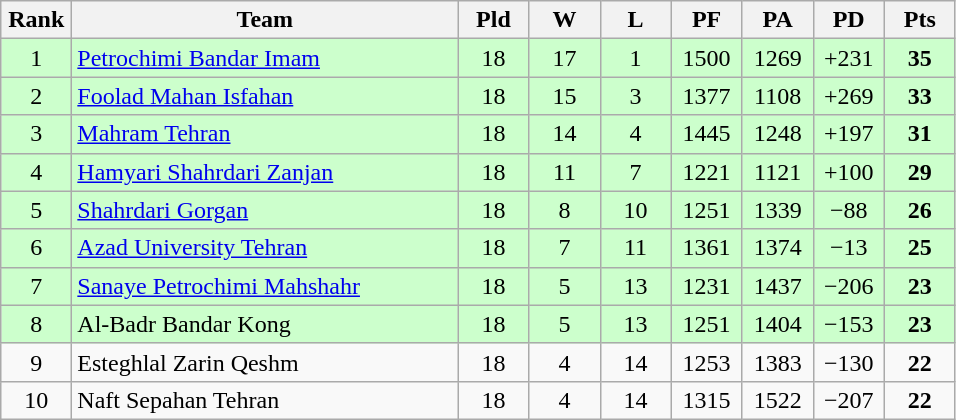<table class="wikitable" style="text-align:center;">
<tr>
<th width=40>Rank</th>
<th width=250>Team</th>
<th width=40>Pld</th>
<th width=40>W</th>
<th width=40>L</th>
<th width=40>PF</th>
<th width=40>PA</th>
<th width=40>PD</th>
<th width=40>Pts</th>
</tr>
<tr bgcolor=ccffcc>
<td>1</td>
<td align="left"><a href='#'>Petrochimi Bandar Imam</a></td>
<td>18</td>
<td>17</td>
<td>1</td>
<td>1500</td>
<td>1269</td>
<td>+231</td>
<td><strong>35</strong></td>
</tr>
<tr bgcolor=ccffcc>
<td>2</td>
<td align="left"><a href='#'>Foolad Mahan Isfahan</a></td>
<td>18</td>
<td>15</td>
<td>3</td>
<td>1377</td>
<td>1108</td>
<td>+269</td>
<td><strong>33</strong></td>
</tr>
<tr bgcolor=ccffcc>
<td>3</td>
<td align="left"><a href='#'>Mahram Tehran</a></td>
<td>18</td>
<td>14</td>
<td>4</td>
<td>1445</td>
<td>1248</td>
<td>+197</td>
<td><strong>31</strong></td>
</tr>
<tr bgcolor=ccffcc>
<td>4</td>
<td align="left"><a href='#'>Hamyari Shahrdari Zanjan</a></td>
<td>18</td>
<td>11</td>
<td>7</td>
<td>1221</td>
<td>1121</td>
<td>+100</td>
<td><strong>29</strong></td>
</tr>
<tr bgcolor=ccffcc>
<td>5</td>
<td align="left"><a href='#'>Shahrdari Gorgan</a></td>
<td>18</td>
<td>8</td>
<td>10</td>
<td>1251</td>
<td>1339</td>
<td>−88</td>
<td><strong>26</strong></td>
</tr>
<tr bgcolor=ccffcc>
<td>6</td>
<td align="left"><a href='#'>Azad University Tehran</a></td>
<td>18</td>
<td>7</td>
<td>11</td>
<td>1361</td>
<td>1374</td>
<td>−13</td>
<td><strong>25</strong></td>
</tr>
<tr bgcolor=ccffcc>
<td>7</td>
<td align="left"><a href='#'>Sanaye Petrochimi Mahshahr</a></td>
<td>18</td>
<td>5</td>
<td>13</td>
<td>1231</td>
<td>1437</td>
<td>−206</td>
<td><strong>23</strong></td>
</tr>
<tr bgcolor=ccffcc>
<td>8</td>
<td align="left">Al-Badr Bandar Kong</td>
<td>18</td>
<td>5</td>
<td>13</td>
<td>1251</td>
<td>1404</td>
<td>−153</td>
<td><strong>23</strong></td>
</tr>
<tr>
<td>9</td>
<td align="left">Esteghlal Zarin Qeshm</td>
<td>18</td>
<td>4</td>
<td>14</td>
<td>1253</td>
<td>1383</td>
<td>−130</td>
<td><strong>22</strong></td>
</tr>
<tr>
<td>10</td>
<td align="left">Naft Sepahan Tehran</td>
<td>18</td>
<td>4</td>
<td>14</td>
<td>1315</td>
<td>1522</td>
<td>−207</td>
<td><strong>22</strong></td>
</tr>
</table>
